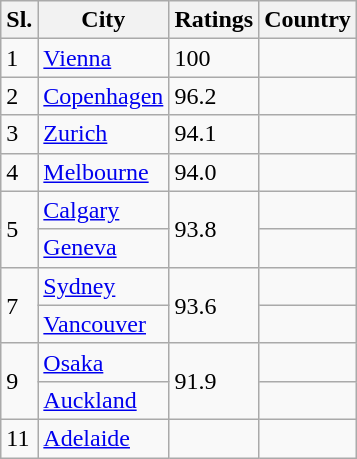<table class="wikitable">
<tr>
<th>Sl.</th>
<th>City</th>
<th>Ratings</th>
<th>Country</th>
</tr>
<tr>
<td>1</td>
<td><a href='#'>Vienna</a></td>
<td>100</td>
<td></td>
</tr>
<tr>
<td>2</td>
<td><a href='#'>Copenhagen</a></td>
<td>96.2</td>
<td></td>
</tr>
<tr>
<td>3</td>
<td><a href='#'>Zurich</a></td>
<td>94.1</td>
<td></td>
</tr>
<tr>
<td>4</td>
<td><a href='#'>Melbourne</a></td>
<td>94.0</td>
<td></td>
</tr>
<tr>
<td rowspan="2">5</td>
<td><a href='#'>Calgary</a></td>
<td rowspan="2">93.8</td>
<td></td>
</tr>
<tr>
<td><a href='#'>Geneva</a></td>
<td></td>
</tr>
<tr>
<td rowspan="2">7</td>
<td><a href='#'>Sydney</a></td>
<td rowspan="2">93.6</td>
<td></td>
</tr>
<tr>
<td><a href='#'>Vancouver</a></td>
<td></td>
</tr>
<tr>
<td rowspan="2">9</td>
<td><a href='#'>Osaka</a></td>
<td rowspan="2">91.9</td>
<td></td>
</tr>
<tr>
<td><a href='#'>Auckland</a></td>
<td></td>
</tr>
<tr>
<td>11</td>
<td><a href='#'>Adelaide</a></td>
<td></td>
<td></td>
</tr>
</table>
